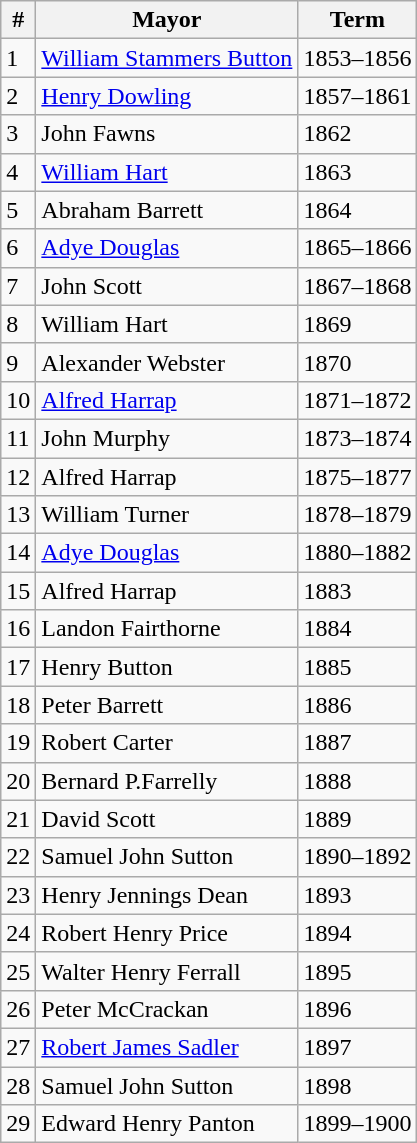<table class="wikitable">
<tr>
<th>#</th>
<th>Mayor</th>
<th>Term</th>
</tr>
<tr>
<td>1</td>
<td><a href='#'>William Stammers Button</a></td>
<td>1853–1856</td>
</tr>
<tr>
<td>2</td>
<td><a href='#'>Henry Dowling</a></td>
<td>1857–1861</td>
</tr>
<tr>
<td>3</td>
<td>John Fawns</td>
<td>1862</td>
</tr>
<tr>
<td>4</td>
<td><a href='#'>William Hart</a></td>
<td>1863</td>
</tr>
<tr>
<td>5</td>
<td>Abraham Barrett</td>
<td>1864</td>
</tr>
<tr>
<td>6</td>
<td><a href='#'>Adye Douglas</a></td>
<td>1865–1866</td>
</tr>
<tr>
<td>7</td>
<td>John Scott</td>
<td>1867–1868</td>
</tr>
<tr>
<td>8</td>
<td>William Hart</td>
<td>1869</td>
</tr>
<tr>
<td>9</td>
<td>Alexander Webster</td>
<td>1870</td>
</tr>
<tr>
<td>10</td>
<td><a href='#'>Alfred Harrap</a></td>
<td>1871–1872</td>
</tr>
<tr>
<td>11</td>
<td>John Murphy</td>
<td>1873–1874</td>
</tr>
<tr>
<td>12</td>
<td>Alfred Harrap</td>
<td>1875–1877</td>
</tr>
<tr>
<td>13</td>
<td>William Turner</td>
<td>1878–1879</td>
</tr>
<tr>
<td>14</td>
<td><a href='#'>Adye Douglas</a></td>
<td>1880–1882</td>
</tr>
<tr>
<td>15</td>
<td>Alfred Harrap</td>
<td>1883</td>
</tr>
<tr>
<td>16</td>
<td>Landon Fairthorne</td>
<td>1884</td>
</tr>
<tr>
<td>17</td>
<td>Henry Button</td>
<td>1885</td>
</tr>
<tr>
<td>18</td>
<td>Peter Barrett</td>
<td>1886</td>
</tr>
<tr>
<td>19</td>
<td>Robert Carter</td>
<td>1887</td>
</tr>
<tr>
<td>20</td>
<td>Bernard P.Farrelly</td>
<td>1888</td>
</tr>
<tr>
<td>21</td>
<td>David Scott</td>
<td>1889</td>
</tr>
<tr>
<td>22</td>
<td>Samuel John Sutton</td>
<td>1890–1892</td>
</tr>
<tr>
<td>23</td>
<td>Henry Jennings Dean</td>
<td>1893</td>
</tr>
<tr>
<td>24</td>
<td>Robert Henry Price</td>
<td>1894</td>
</tr>
<tr>
<td>25</td>
<td>Walter Henry Ferrall</td>
<td>1895</td>
</tr>
<tr>
<td>26</td>
<td>Peter McCrackan</td>
<td>1896</td>
</tr>
<tr>
<td>27</td>
<td><a href='#'>Robert James Sadler</a></td>
<td>1897</td>
</tr>
<tr>
<td>28</td>
<td>Samuel John Sutton</td>
<td>1898</td>
</tr>
<tr>
<td>29</td>
<td>Edward Henry Panton</td>
<td>1899–1900</td>
</tr>
</table>
